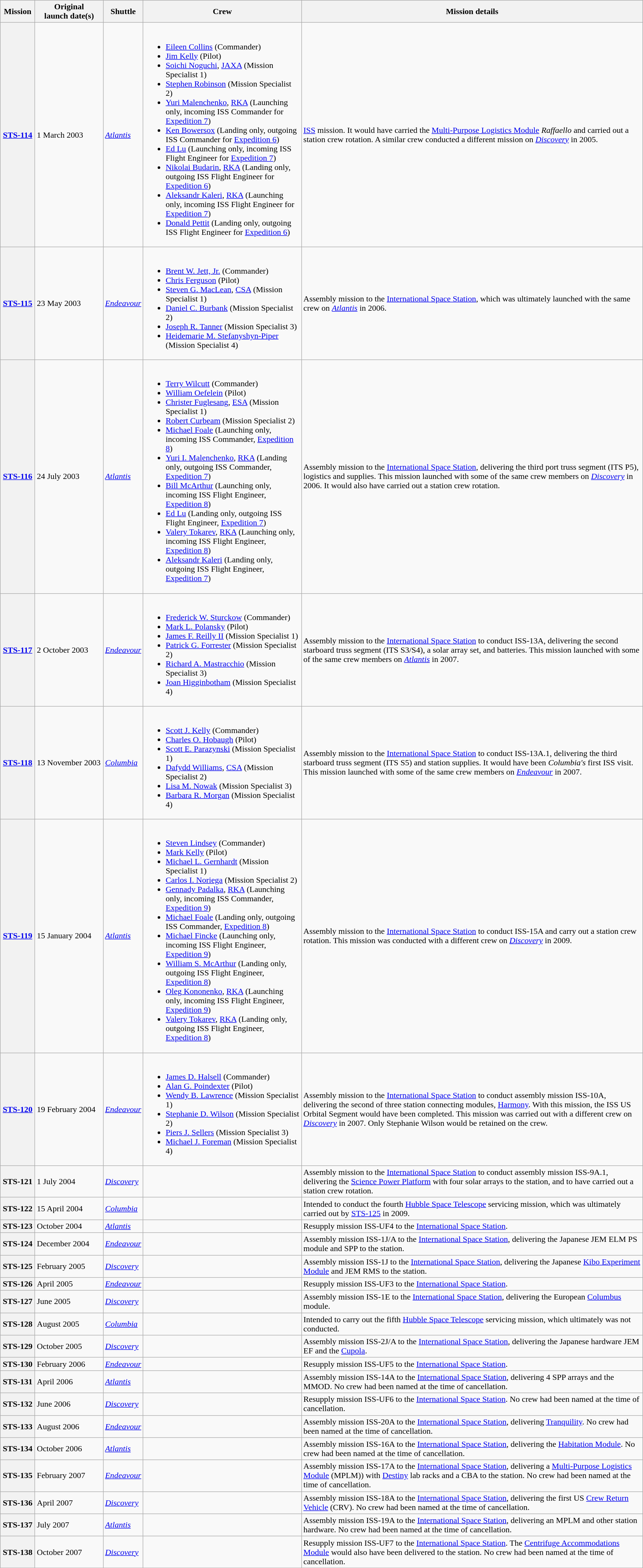<table class="sortable wikitable sticky-header">
<tr>
<th scope="col" width="60">Mission</th>
<th scope="col" width="125">Original<br>launch date(s)</th>
<th scope="col">Shuttle</th>
<th scope="col" width="300">Crew</th>
<th scope="col" class="unsortable">Mission details</th>
</tr>
<tr>
<th scope="row"><a href='#'>STS-114</a></th>
<td>1 March 2003</td>
<td><em><a href='#'>Atlantis</a></em></td>
<td><br><ul><li><a href='#'>Eileen Collins</a> (Commander)</li><li><a href='#'>Jim Kelly</a> (Pilot)</li><li><a href='#'>Soichi Noguchi</a>, <a href='#'>JAXA</a> (Mission Specialist 1)</li><li><a href='#'>Stephen Robinson</a> (Mission Specialist 2)</li><li><a href='#'>Yuri Malenchenko</a>, <a href='#'>RKA</a> (Launching only, incoming ISS Commander for <a href='#'>Expedition 7</a>)</li><li><a href='#'>Ken Bowersox</a> (Landing only, outgoing ISS Commander for <a href='#'>Expedition 6</a>)</li><li><a href='#'>Ed Lu</a> (Launching only, incoming ISS Flight Engineer for <a href='#'>Expedition 7</a>)</li><li><a href='#'>Nikolai Budarin</a>, <a href='#'>RKA</a> (Landing only, outgoing ISS Flight Engineer for <a href='#'>Expedition 6</a>)</li><li><a href='#'>Aleksandr Kaleri</a>, <a href='#'>RKA</a> (Launching only, incoming ISS Flight Engineer for <a href='#'>Expedition 7</a>)</li><li><a href='#'>Donald Pettit</a> (Landing only, outgoing ISS Flight Engineer for <a href='#'>Expedition 6</a>)</li></ul></td>
<td><a href='#'>ISS</a> mission. It would have carried the <a href='#'>Multi-Purpose Logistics Module</a> <em>Raffaello</em> and carried out a station crew rotation. A similar crew conducted a different mission on <em><a href='#'>Discovery</a></em> in 2005.</td>
</tr>
<tr>
<th scope="row"><a href='#'>STS-115</a></th>
<td>23 May 2003</td>
<td><em><a href='#'>Endeavour</a></em></td>
<td><br><ul><li><a href='#'>Brent W. Jett, Jr.</a> (Commander)</li><li><a href='#'>Chris Ferguson</a> (Pilot)</li><li><a href='#'>Steven G. MacLean</a>, <a href='#'>CSA</a> (Mission Specialist 1)</li><li><a href='#'>Daniel C. Burbank</a> (Mission Specialist 2)</li><li><a href='#'>Joseph R. Tanner</a> (Mission Specialist 3)</li><li><a href='#'>Heidemarie M. Stefanyshyn-Piper</a> (Mission Specialist 4)</li></ul></td>
<td>Assembly mission to the <a href='#'>International Space Station</a>, which was ultimately launched with the same crew on <em><a href='#'>Atlantis</a></em> in 2006.</td>
</tr>
<tr>
<th scope="row"><a href='#'>STS-116</a></th>
<td>24 July 2003</td>
<td><em><a href='#'>Atlantis</a></em></td>
<td><br><ul><li><a href='#'>Terry Wilcutt</a> (Commander)</li><li><a href='#'>William Oefelein</a> (Pilot)</li><li><a href='#'>Christer Fuglesang</a>, <a href='#'>ESA</a> (Mission Specialist 1)</li><li><a href='#'>Robert Curbeam</a> (Mission Specialist 2)</li><li><a href='#'>Michael Foale</a> (Launching only, incoming ISS Commander, <a href='#'>Expedition 8</a>)</li><li><a href='#'>Yuri I. Malenchenko</a>, <a href='#'>RKA</a> (Landing only, outgoing ISS Commander, <a href='#'>Expedition 7</a>)</li><li><a href='#'>Bill McArthur</a> (Launching only, incoming ISS Flight Engineer, <a href='#'>Expedition 8</a>)</li><li><a href='#'>Ed Lu</a> (Landing only, outgoing ISS Flight Engineer, <a href='#'>Expedition 7</a>)</li><li><a href='#'>Valery Tokarev</a>, <a href='#'>RKA</a> (Launching only, incoming ISS Flight Engineer, <a href='#'>Expedition 8</a>)</li><li><a href='#'>Aleksandr Kaleri</a> (Landing only, outgoing ISS Flight Engineer, <a href='#'>Expedition 7</a>)</li></ul></td>
<td>Assembly mission to the <a href='#'>International Space Station</a>, delivering the third port truss segment (ITS P5), logistics and supplies. This mission launched with some of the same crew members on <em><a href='#'>Discovery</a></em> in 2006. It would also have carried out a station crew rotation.</td>
</tr>
<tr>
<th scope="row"><a href='#'>STS-117</a></th>
<td>2 October 2003</td>
<td><em><a href='#'>Endeavour</a></em></td>
<td><br><ul><li><a href='#'>Frederick W. Sturckow</a> (Commander)</li><li><a href='#'>Mark L. Polansky</a> (Pilot)</li><li><a href='#'>James F. Reilly II</a> (Mission Specialist 1)</li><li><a href='#'>Patrick G. Forrester</a> (Mission Specialist 2)</li><li><a href='#'>Richard A. Mastracchio</a> (Mission Specialist 3)</li><li><a href='#'>Joan Higginbotham</a> (Mission Specialist 4)</li></ul></td>
<td>Assembly mission to the <a href='#'>International Space Station</a> to conduct ISS-13A, delivering the second starboard truss segment (ITS S3/S4), a solar array set, and batteries. This mission launched with some of the same crew members on <em><a href='#'>Atlantis</a></em> in 2007.</td>
</tr>
<tr>
<th scope="row"><a href='#'>STS-118</a></th>
<td>13 November 2003</td>
<td><em><a href='#'>Columbia</a></em></td>
<td><br><ul><li><a href='#'>Scott J. Kelly</a> (Commander)</li><li><a href='#'>Charles O. Hobaugh</a> (Pilot)</li><li><a href='#'>Scott E. Parazynski</a> (Mission Specialist 1)</li><li><a href='#'>Dafydd Williams</a>, <a href='#'>CSA</a> (Mission Specialist 2)</li><li><a href='#'>Lisa M. Nowak</a> (Mission Specialist 3)</li><li><a href='#'>Barbara R. Morgan</a> (Mission Specialist 4)</li></ul></td>
<td>Assembly mission to the <a href='#'>International Space Station</a> to conduct ISS-13A.1, delivering the third starboard truss segment (ITS S5) and station supplies. It would have been <em>Columbia's</em> first ISS visit. This mission launched with some of the same crew members on <em><a href='#'>Endeavour</a></em> in 2007.</td>
</tr>
<tr>
<th scope="row"><a href='#'>STS-119</a></th>
<td>15 January 2004</td>
<td><em><a href='#'>Atlantis</a></em></td>
<td><br><ul><li><a href='#'>Steven Lindsey</a> (Commander)</li><li><a href='#'>Mark Kelly</a> (Pilot)</li><li><a href='#'>Michael L. Gernhardt</a> (Mission Specialist 1)</li><li><a href='#'>Carlos I. Noriega</a> (Mission Specialist 2)</li><li><a href='#'>Gennady Padalka</a>, <a href='#'>RKA</a> (Launching only, incoming ISS Commander, <a href='#'>Expedition 9</a>)</li><li><a href='#'>Michael Foale</a> (Landing only, outgoing ISS Commander, <a href='#'>Expedition 8</a>)</li><li><a href='#'>Michael Fincke</a> (Launching only, incoming ISS Flight Engineer, <a href='#'>Expedition 9</a>)</li><li><a href='#'>William S. McArthur</a> (Landing only, outgoing ISS Flight Engineer, <a href='#'>Expedition 8</a>)</li><li><a href='#'>Oleg Kononenko</a>, <a href='#'>RKA</a> (Launching only, incoming ISS Flight Engineer, <a href='#'>Expedition 9</a>)</li><li><a href='#'>Valery Tokarev</a>, <a href='#'>RKA</a> (Landing only, outgoing ISS Flight Engineer, <a href='#'>Expedition 8</a>)</li></ul></td>
<td>Assembly mission to the <a href='#'>International Space Station</a> to conduct ISS-15A and carry out a station crew rotation. This mission was conducted with a different crew on <em><a href='#'>Discovery</a></em> in 2009.</td>
</tr>
<tr>
<th scope="row"><a href='#'>STS-120</a></th>
<td>19 February 2004</td>
<td><em><a href='#'>Endeavour</a></em></td>
<td><br><ul><li><a href='#'>James D. Halsell</a> (Commander)</li><li><a href='#'>Alan G. Poindexter</a> (Pilot)</li><li><a href='#'>Wendy B. Lawrence</a> (Mission Specialist 1)</li><li><a href='#'>Stephanie D. Wilson</a> (Mission Specialist 2)</li><li><a href='#'>Piers J. Sellers</a> (Mission Specialist 3)</li><li><a href='#'>Michael J. Foreman</a> (Mission Specialist 4)</li></ul></td>
<td>Assembly mission to the <a href='#'>International Space Station</a> to conduct assembly mission ISS-10A, delivering the second of three station connecting modules, <a href='#'>Harmony</a>. With this mission, the ISS US Orbital Segment would have been completed. This mission was carried out with a different crew on <em><a href='#'>Discovery</a></em> in 2007. Only Stephanie Wilson would be retained on the crew.</td>
</tr>
<tr>
<th scope="row">STS-121</th>
<td>1 July 2004</td>
<td><em><a href='#'>Discovery</a></em></td>
<td></td>
<td>Assembly mission to the <a href='#'>International Space Station</a> to conduct assembly mission ISS-9A.1, delivering the <a href='#'>Science Power Platform</a> with four solar arrays to the station, and to have carried out a station crew rotation.</td>
</tr>
<tr>
<th scope="row">STS-122</th>
<td>15 April 2004</td>
<td><em><a href='#'>Columbia</a></em></td>
<td></td>
<td>Intended to conduct the fourth <a href='#'>Hubble Space Telescope</a> servicing mission, which was ultimately carried out by <a href='#'>STS-125</a> in 2009. </td>
</tr>
<tr>
<th scope="row">STS-123</th>
<td>October 2004</td>
<td><em><a href='#'>Atlantis</a></em></td>
<td></td>
<td>Resupply mission ISS-UF4 to the <a href='#'>International Space Station</a>. </td>
</tr>
<tr>
<th scope="row">STS-124</th>
<td>December 2004</td>
<td><em><a href='#'>Endeavour</a></em></td>
<td></td>
<td>Assembly mission ISS-1J/A to the <a href='#'>International Space Station</a>, delivering the Japanese JEM ELM PS module and SPP to the station. </td>
</tr>
<tr>
<th scope="row">STS-125</th>
<td>February 2005</td>
<td><em><a href='#'>Discovery</a></em></td>
<td></td>
<td>Assembly mission ISS-1J to the <a href='#'>International Space Station</a>, delivering the Japanese <a href='#'>Kibo Experiment Module</a> and JEM RMS to the station. </td>
</tr>
<tr>
<th scope="row">STS-126</th>
<td>April 2005</td>
<td><em><a href='#'>Endeavour</a></em></td>
<td></td>
<td>Resupply mission ISS-UF3 to the <a href='#'>International Space Station</a>. </td>
</tr>
<tr>
<th scope="row">STS-127</th>
<td>June 2005</td>
<td><em><a href='#'>Discovery</a></em></td>
<td></td>
<td>Assembly mission ISS-1E to the <a href='#'>International Space Station</a>, delivering the European <a href='#'>Columbus</a> module. </td>
</tr>
<tr>
<th scope="row">STS-128</th>
<td>August 2005</td>
<td><em><a href='#'>Columbia</a></em></td>
<td></td>
<td>Intended to carry out the fifth <a href='#'>Hubble Space Telescope</a> servicing mission, which ultimately was not conducted. </td>
</tr>
<tr>
<th scope="row">STS-129</th>
<td>October 2005</td>
<td><em><a href='#'>Discovery</a></em></td>
<td></td>
<td>Assembly mission ISS-2J/A to the <a href='#'>International Space Station</a>, delivering the Japanese hardware JEM EF and the <a href='#'>Cupola</a>. </td>
</tr>
<tr>
<th scope="row">STS-130</th>
<td>February 2006</td>
<td><em><a href='#'>Endeavour</a></em></td>
<td></td>
<td>Resupply mission ISS-UF5 to the <a href='#'>International Space Station</a>.</td>
</tr>
<tr>
<th scope="row">STS-131</th>
<td>April 2006</td>
<td><em><a href='#'>Atlantis</a></em></td>
<td></td>
<td>Assembly mission ISS-14A to the <a href='#'>International Space Station</a>, delivering 4 SPP arrays and the MMOD. No crew had been named at the time of cancellation.</td>
</tr>
<tr>
<th scope="row">STS-132</th>
<td>June 2006</td>
<td><em><a href='#'>Discovery</a></em></td>
<td></td>
<td>Resupply mission ISS-UF6 to the <a href='#'>International Space Station</a>. No crew had been named at the time of cancellation.</td>
</tr>
<tr>
<th scope="row">STS-133</th>
<td>August 2006</td>
<td><em><a href='#'>Endeavour</a></em></td>
<td></td>
<td>Assembly mission ISS-20A to the <a href='#'>International Space Station</a>, delivering <a href='#'>Tranquility</a>. No crew had been named at the time of cancellation.</td>
</tr>
<tr>
<th scope="row">STS-134</th>
<td>October 2006</td>
<td><em><a href='#'>Atlantis</a></em></td>
<td></td>
<td>Assembly mission ISS-16A to the <a href='#'>International Space Station</a>, delivering the <a href='#'>Habitation Module</a>. No crew had been named at the time of cancellation.</td>
</tr>
<tr>
<th scope="row">STS-135</th>
<td>February 2007</td>
<td><em><a href='#'>Endeavour</a></em></td>
<td></td>
<td>Assembly mission ISS-17A to the <a href='#'>International Space Station</a>, delivering a <a href='#'>Multi-Purpose Logistics Module</a> (MPLM)) with <a href='#'>Destiny</a> lab racks and a CBA to the station. No crew had been named at the time of cancellation.</td>
</tr>
<tr>
<th scope="row">STS-136</th>
<td>April 2007</td>
<td><em><a href='#'>Discovery</a></em></td>
<td></td>
<td>Assembly mission ISS-18A to the <a href='#'>International Space Station</a>, delivering the first US <a href='#'>Crew Return Vehicle</a> (CRV). No crew had been named at the time of cancellation.</td>
</tr>
<tr>
<th scope="row">STS-137</th>
<td>July 2007</td>
<td><em><a href='#'>Atlantis</a></em></td>
<td></td>
<td>Assembly mission ISS-19A to the <a href='#'>International Space Station</a>, delivering an MPLM and other station hardware. No crew had been named at the time of cancellation.</td>
</tr>
<tr>
<th scope="row">STS-138</th>
<td>October 2007</td>
<td><em><a href='#'>Discovery</a></em></td>
<td></td>
<td>Resupply mission ISS-UF7 to the <a href='#'>International Space Station</a>. The <a href='#'>Centrifuge Accommodations Module</a> would also have been delivered to the station. No crew had been named at the time of cancellation.</td>
</tr>
</table>
